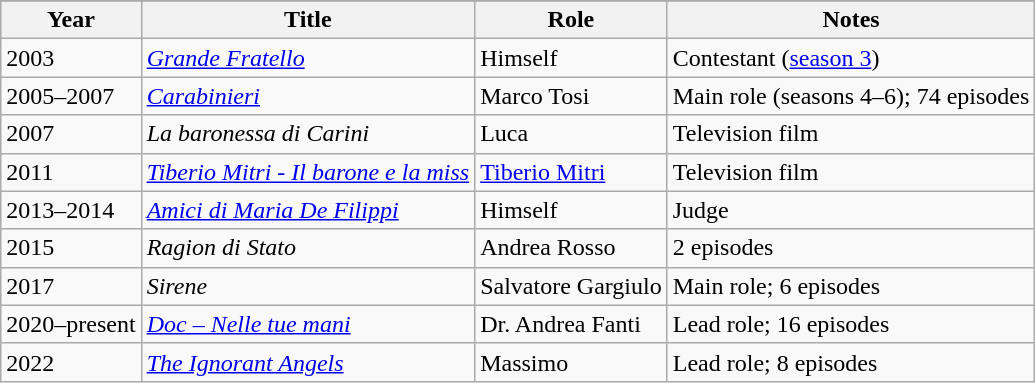<table class="wikitable">
<tr>
</tr>
<tr>
<th>Year</th>
<th>Title</th>
<th>Role</th>
<th>Notes</th>
</tr>
<tr>
<td>2003</td>
<td><em><a href='#'>Grande Fratello</a></em></td>
<td>Himself</td>
<td>Contestant (<a href='#'>season 3</a>)</td>
</tr>
<tr>
<td>2005–2007</td>
<td><em><a href='#'>Carabinieri</a></em></td>
<td>Marco Tosi</td>
<td>Main role (seasons 4–6); 74 episodes</td>
</tr>
<tr>
<td>2007</td>
<td><em>La baronessa di Carini</em></td>
<td>Luca</td>
<td>Television film</td>
</tr>
<tr>
<td>2011</td>
<td><em><a href='#'>Tiberio Mitri - Il barone e la miss</a></em></td>
<td><a href='#'>Tiberio Mitri</a></td>
<td>Television film</td>
</tr>
<tr>
<td>2013–2014</td>
<td><em><a href='#'>Amici di Maria De Filippi</a></em></td>
<td>Himself</td>
<td>Judge</td>
</tr>
<tr>
<td>2015</td>
<td><em>Ragion di Stato</em></td>
<td>Andrea Rosso</td>
<td>2 episodes</td>
</tr>
<tr>
<td>2017</td>
<td><em>Sirene</em></td>
<td>Salvatore Gargiulo</td>
<td>Main role; 6 episodes</td>
</tr>
<tr>
<td>2020–present</td>
<td><em><a href='#'>Doc – Nelle tue mani</a></em></td>
<td>Dr. Andrea Fanti</td>
<td>Lead role; 16 episodes</td>
</tr>
<tr>
<td>2022</td>
<td><em><a href='#'>The Ignorant Angels</a></em></td>
<td>Massimo</td>
<td>Lead role; 8 episodes</td>
</tr>
</table>
